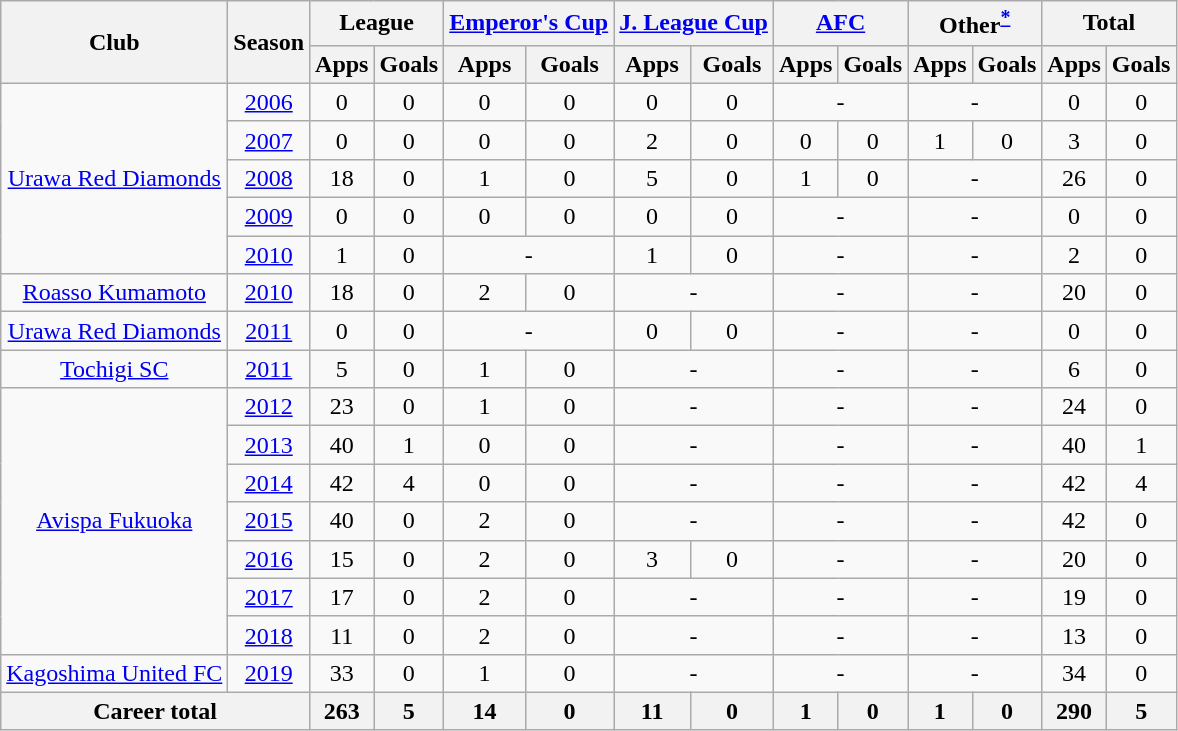<table class="wikitable" style="text-align:center;">
<tr>
<th rowspan="2">Club</th>
<th rowspan="2">Season</th>
<th colspan="2">League</th>
<th colspan="2"><a href='#'>Emperor's Cup</a></th>
<th colspan="2"><a href='#'>J. League Cup</a></th>
<th colspan="2"><a href='#'>AFC</a></th>
<th colspan="2">Other<sup><a href='#'>*</a></sup></th>
<th colspan="2">Total</th>
</tr>
<tr>
<th>Apps</th>
<th>Goals</th>
<th>Apps</th>
<th>Goals</th>
<th>Apps</th>
<th>Goals</th>
<th>Apps</th>
<th>Goals</th>
<th>Apps</th>
<th>Goals</th>
<th>Apps</th>
<th>Goals</th>
</tr>
<tr>
<td rowspan="5"><a href='#'>Urawa Red Diamonds</a></td>
<td><a href='#'>2006</a></td>
<td>0</td>
<td>0</td>
<td>0</td>
<td>0</td>
<td>0</td>
<td>0</td>
<td colspan="2">-</td>
<td colspan="2">-</td>
<td>0</td>
<td>0</td>
</tr>
<tr>
<td><a href='#'>2007</a></td>
<td>0</td>
<td>0</td>
<td>0</td>
<td>0</td>
<td>2</td>
<td>0</td>
<td>0</td>
<td>0</td>
<td>1</td>
<td>0</td>
<td>3</td>
<td>0</td>
</tr>
<tr>
<td><a href='#'>2008</a></td>
<td>18</td>
<td>0</td>
<td>1</td>
<td>0</td>
<td>5</td>
<td>0</td>
<td>1</td>
<td>0</td>
<td colspan="2">-</td>
<td>26</td>
<td>0</td>
</tr>
<tr>
<td><a href='#'>2009</a></td>
<td>0</td>
<td>0</td>
<td>0</td>
<td>0</td>
<td>0</td>
<td>0</td>
<td colspan="2">-</td>
<td colspan="2">-</td>
<td>0</td>
<td>0</td>
</tr>
<tr>
<td><a href='#'>2010</a></td>
<td>1</td>
<td>0</td>
<td colspan="2">-</td>
<td>1</td>
<td>0</td>
<td colspan="2">-</td>
<td colspan="2">-</td>
<td>2</td>
<td>0</td>
</tr>
<tr>
<td><a href='#'>Roasso Kumamoto</a></td>
<td><a href='#'>2010</a></td>
<td>18</td>
<td>0</td>
<td>2</td>
<td>0</td>
<td colspan="2">-</td>
<td colspan="2">-</td>
<td colspan="2">-</td>
<td>20</td>
<td>0</td>
</tr>
<tr>
<td><a href='#'>Urawa Red Diamonds</a></td>
<td><a href='#'>2011</a></td>
<td>0</td>
<td>0</td>
<td colspan="2">-</td>
<td>0</td>
<td>0</td>
<td colspan="2">-</td>
<td colspan="2">-</td>
<td>0</td>
<td>0</td>
</tr>
<tr>
<td><a href='#'>Tochigi SC</a></td>
<td><a href='#'>2011</a></td>
<td>5</td>
<td>0</td>
<td>1</td>
<td>0</td>
<td colspan="2">-</td>
<td colspan="2">-</td>
<td colspan="2">-</td>
<td>6</td>
<td>0</td>
</tr>
<tr>
<td rowspan="7"><a href='#'>Avispa Fukuoka</a></td>
<td><a href='#'>2012</a></td>
<td>23</td>
<td>0</td>
<td>1</td>
<td>0</td>
<td colspan="2">-</td>
<td colspan="2">-</td>
<td colspan="2">-</td>
<td>24</td>
<td>0</td>
</tr>
<tr>
<td><a href='#'>2013</a></td>
<td>40</td>
<td>1</td>
<td>0</td>
<td>0</td>
<td colspan="2">-</td>
<td colspan="2">-</td>
<td colspan="2">-</td>
<td>40</td>
<td>1</td>
</tr>
<tr>
<td><a href='#'>2014</a></td>
<td>42</td>
<td>4</td>
<td>0</td>
<td>0</td>
<td colspan="2">-</td>
<td colspan="2">-</td>
<td colspan="2">-</td>
<td>42</td>
<td>4</td>
</tr>
<tr>
<td><a href='#'>2015</a></td>
<td>40</td>
<td>0</td>
<td>2</td>
<td>0</td>
<td colspan="2">-</td>
<td colspan="2">-</td>
<td colspan="2">-</td>
<td>42</td>
<td>0</td>
</tr>
<tr>
<td><a href='#'>2016</a></td>
<td>15</td>
<td>0</td>
<td>2</td>
<td>0</td>
<td>3</td>
<td>0</td>
<td colspan="2">-</td>
<td colspan="2">-</td>
<td>20</td>
<td>0</td>
</tr>
<tr>
<td><a href='#'>2017</a></td>
<td>17</td>
<td>0</td>
<td>2</td>
<td>0</td>
<td colspan="2">-</td>
<td colspan="2">-</td>
<td colspan="2">-</td>
<td>19</td>
<td>0</td>
</tr>
<tr>
<td><a href='#'>2018</a></td>
<td>11</td>
<td>0</td>
<td>2</td>
<td>0</td>
<td colspan="2">-</td>
<td colspan="2">-</td>
<td colspan="2">-</td>
<td>13</td>
<td>0</td>
</tr>
<tr>
<td><a href='#'>Kagoshima United FC</a></td>
<td><a href='#'>2019</a></td>
<td>33</td>
<td>0</td>
<td>1</td>
<td>0</td>
<td colspan="2">-</td>
<td colspan="2">-</td>
<td colspan="2">-</td>
<td>34</td>
<td>0</td>
</tr>
<tr>
<th colspan="2">Career total</th>
<th>263</th>
<th>5</th>
<th>14</th>
<th>0</th>
<th>11</th>
<th>0</th>
<th>1</th>
<th>0</th>
<th>1</th>
<th>0</th>
<th>290</th>
<th>5</th>
</tr>
</table>
